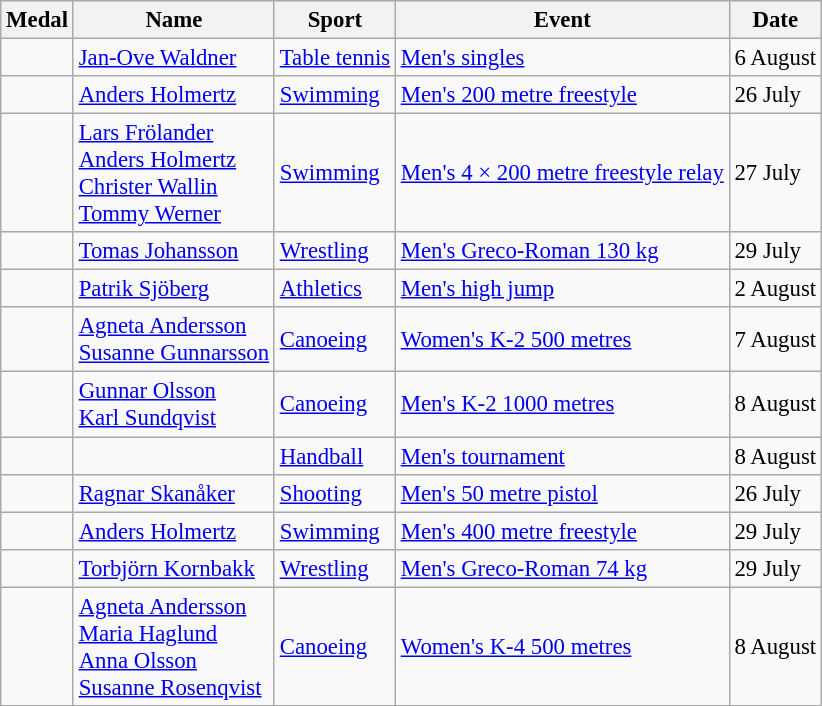<table class="wikitable sortable"  style="font-size:95%">
<tr>
<th>Medal</th>
<th>Name</th>
<th>Sport</th>
<th>Event</th>
<th>Date</th>
</tr>
<tr>
<td></td>
<td><a href='#'>Jan-Ove Waldner</a></td>
<td><a href='#'>Table tennis</a></td>
<td><a href='#'>Men's singles</a></td>
<td>6 August</td>
</tr>
<tr>
<td></td>
<td><a href='#'>Anders Holmertz</a></td>
<td><a href='#'>Swimming</a></td>
<td><a href='#'>Men's 200 metre freestyle</a></td>
<td>26 July</td>
</tr>
<tr>
<td></td>
<td><a href='#'>Lars Frölander</a><br><a href='#'>Anders Holmertz</a><br><a href='#'>Christer Wallin</a><br><a href='#'>Tommy Werner</a></td>
<td><a href='#'>Swimming</a></td>
<td><a href='#'>Men's 4 × 200 metre freestyle relay</a></td>
<td>27 July</td>
</tr>
<tr>
<td></td>
<td><a href='#'>Tomas Johansson</a></td>
<td><a href='#'>Wrestling</a></td>
<td><a href='#'>Men's Greco-Roman 130 kg</a></td>
<td>29 July</td>
</tr>
<tr>
<td></td>
<td><a href='#'>Patrik Sjöberg</a></td>
<td><a href='#'>Athletics</a></td>
<td><a href='#'>Men's high jump</a></td>
<td>2 August</td>
</tr>
<tr>
<td></td>
<td><a href='#'>Agneta Andersson</a><br><a href='#'>Susanne Gunnarsson</a></td>
<td><a href='#'>Canoeing</a></td>
<td><a href='#'>Women's K-2 500 metres</a></td>
<td>7 August</td>
</tr>
<tr>
<td></td>
<td><a href='#'>Gunnar Olsson</a><br><a href='#'>Karl Sundqvist</a></td>
<td><a href='#'>Canoeing</a></td>
<td><a href='#'>Men's K-2 1000 metres</a></td>
<td>8 August</td>
</tr>
<tr>
<td></td>
<td><br></td>
<td><a href='#'>Handball</a></td>
<td><a href='#'>Men's tournament</a></td>
<td>8 August</td>
</tr>
<tr>
<td></td>
<td><a href='#'>Ragnar Skanåker</a></td>
<td><a href='#'>Shooting</a></td>
<td><a href='#'>Men's 50 metre pistol</a></td>
<td>26 July</td>
</tr>
<tr>
<td></td>
<td><a href='#'>Anders Holmertz</a></td>
<td><a href='#'>Swimming</a></td>
<td><a href='#'>Men's 400 metre freestyle</a></td>
<td>29 July</td>
</tr>
<tr>
<td></td>
<td><a href='#'>Torbjörn Kornbakk</a></td>
<td><a href='#'>Wrestling</a></td>
<td><a href='#'>Men's Greco-Roman 74 kg</a></td>
<td>29 July</td>
</tr>
<tr>
<td></td>
<td><a href='#'>Agneta Andersson</a><br><a href='#'>Maria Haglund</a><br><a href='#'>Anna Olsson</a><br><a href='#'>Susanne Rosenqvist</a></td>
<td><a href='#'>Canoeing</a></td>
<td><a href='#'>Women's K-4 500 metres</a></td>
<td>8 August</td>
</tr>
</table>
